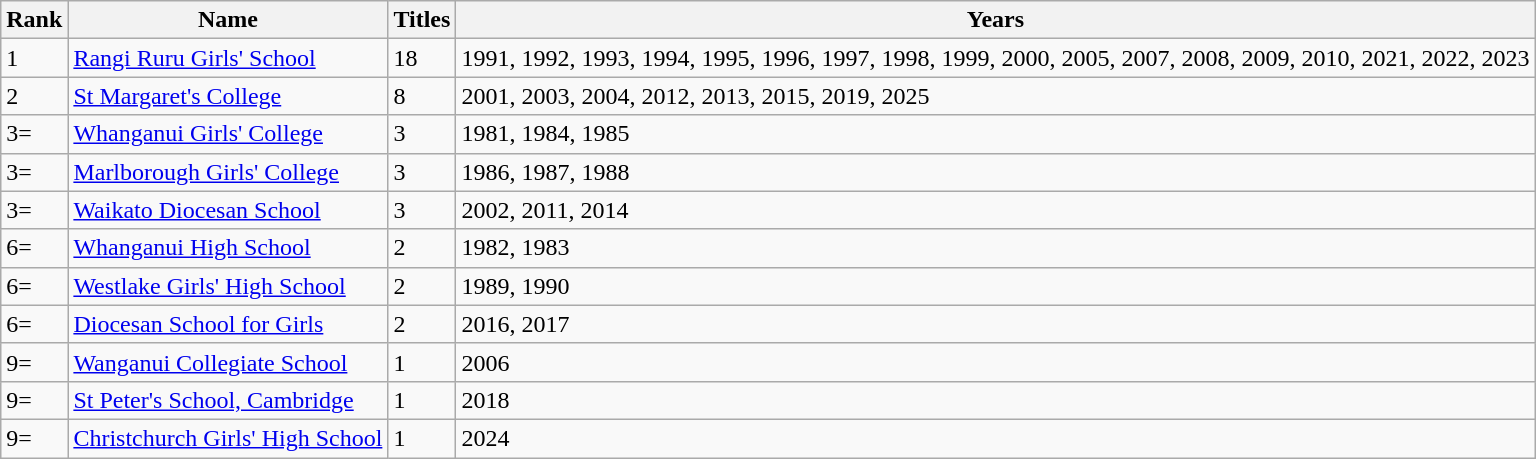<table class="wikitable">
<tr>
<th>Rank</th>
<th>Name</th>
<th>Titles</th>
<th>Years</th>
</tr>
<tr>
<td>1</td>
<td><a href='#'>Rangi Ruru Girls' School</a></td>
<td>18</td>
<td>1991, 1992, 1993, 1994, 1995, 1996, 1997, 1998, 1999, 2000, 2005, 2007, 2008, 2009, 2010, 2021, 2022, 2023</td>
</tr>
<tr>
<td>2</td>
<td><a href='#'>St Margaret's College</a></td>
<td>8</td>
<td>2001, 2003, 2004, 2012, 2013, 2015, 2019, 2025</td>
</tr>
<tr>
<td>3=</td>
<td><a href='#'>Whanganui Girls' College</a></td>
<td>3</td>
<td>1981, 1984, 1985</td>
</tr>
<tr>
<td>3=</td>
<td><a href='#'>Marlborough Girls' College</a></td>
<td>3</td>
<td>1986, 1987, 1988</td>
</tr>
<tr>
<td>3=</td>
<td><a href='#'>Waikato Diocesan School</a></td>
<td>3</td>
<td>2002, 2011, 2014</td>
</tr>
<tr>
<td>6=</td>
<td><a href='#'>Whanganui High School</a></td>
<td>2</td>
<td>1982, 1983</td>
</tr>
<tr>
<td>6=</td>
<td><a href='#'>Westlake Girls' High School</a></td>
<td>2</td>
<td>1989, 1990</td>
</tr>
<tr>
<td>6=</td>
<td><a href='#'>Diocesan School for Girls</a></td>
<td>2</td>
<td>2016, 2017</td>
</tr>
<tr>
<td>9=</td>
<td><a href='#'>Wanganui Collegiate School</a></td>
<td>1</td>
<td>2006</td>
</tr>
<tr>
<td>9=</td>
<td><a href='#'>St Peter's School, Cambridge</a></td>
<td>1</td>
<td>2018</td>
</tr>
<tr>
<td>9=</td>
<td><a href='#'>Christchurch Girls' High School</a></td>
<td>1</td>
<td>2024</td>
</tr>
</table>
